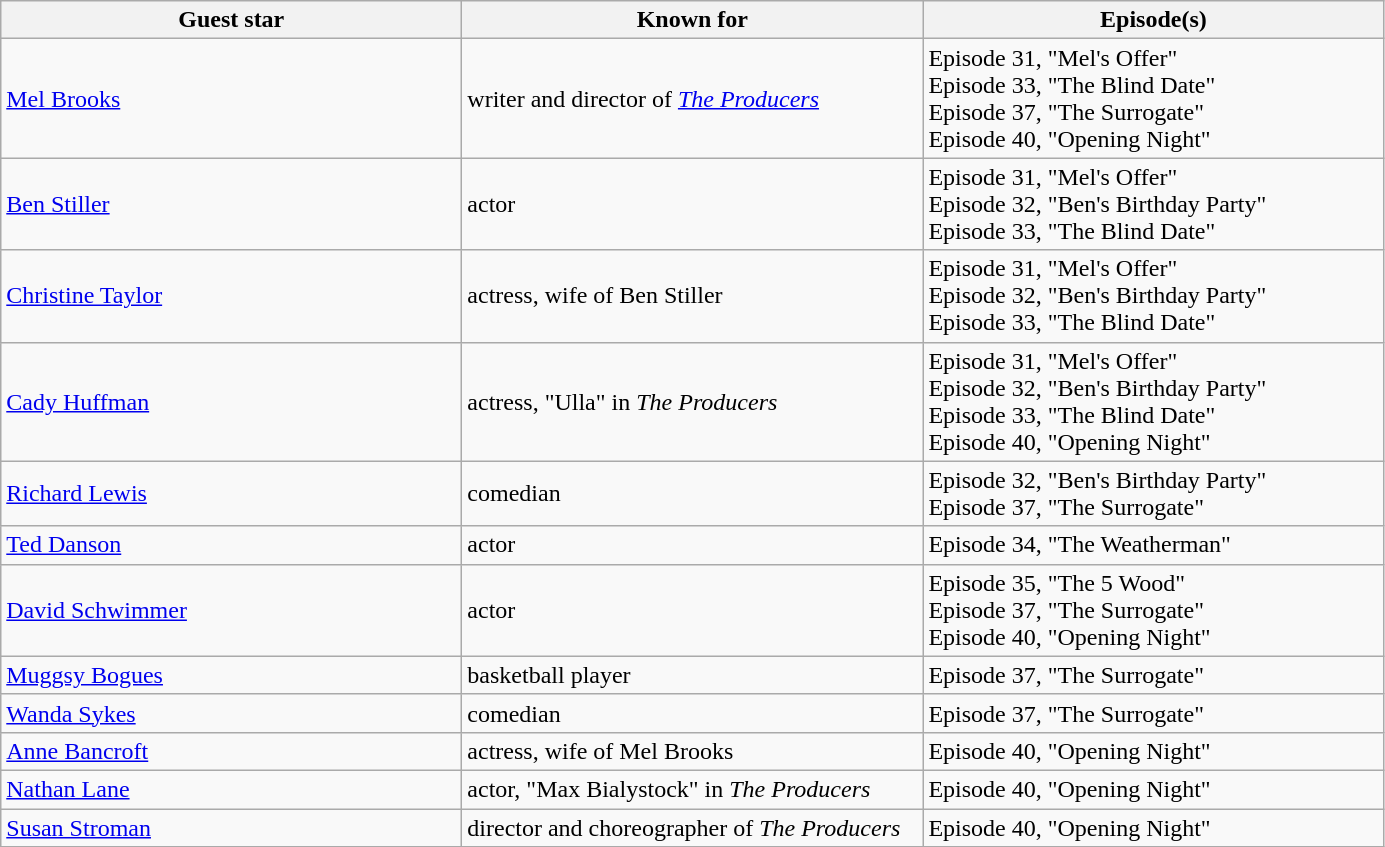<table class="wikitable">
<tr>
<th scope="col" style="width:300px;">Guest star</th>
<th scope="col" style="width:300px;">Known for</th>
<th scope="col" style="width:300px;">Episode(s)</th>
</tr>
<tr>
<td><a href='#'>Mel Brooks</a></td>
<td>writer and director of <em><a href='#'>The Producers</a></em></td>
<td>Episode 31, "Mel's Offer"<br>Episode 33, "The Blind Date"<br>Episode 37, "The Surrogate"<br>Episode 40, "Opening Night"</td>
</tr>
<tr>
<td><a href='#'>Ben Stiller</a></td>
<td>actor</td>
<td>Episode 31, "Mel's Offer"<br>Episode 32, "Ben's Birthday Party"<br>Episode 33, "The Blind Date"</td>
</tr>
<tr>
<td><a href='#'>Christine Taylor</a></td>
<td>actress, wife of Ben Stiller</td>
<td>Episode 31, "Mel's Offer"<br>Episode 32, "Ben's Birthday Party"<br>Episode 33, "The Blind Date"</td>
</tr>
<tr>
<td><a href='#'>Cady Huffman</a></td>
<td>actress, "Ulla" in <em>The Producers</em></td>
<td>Episode 31, "Mel's Offer"<br>Episode 32, "Ben's Birthday Party"<br>Episode 33, "The Blind Date"<br>Episode 40, "Opening Night"</td>
</tr>
<tr>
<td><a href='#'>Richard Lewis</a></td>
<td>comedian</td>
<td>Episode 32, "Ben's Birthday Party"<br>Episode 37, "The Surrogate"</td>
</tr>
<tr>
<td><a href='#'>Ted Danson</a></td>
<td>actor</td>
<td>Episode 34, "The Weatherman"</td>
</tr>
<tr>
<td><a href='#'>David Schwimmer</a></td>
<td>actor</td>
<td>Episode 35, "The 5 Wood"<br>Episode 37, "The Surrogate"<br>Episode 40, "Opening Night"</td>
</tr>
<tr>
<td><a href='#'>Muggsy Bogues</a></td>
<td>basketball player</td>
<td>Episode 37, "The Surrogate"</td>
</tr>
<tr>
<td><a href='#'>Wanda Sykes</a></td>
<td>comedian</td>
<td>Episode 37, "The Surrogate"</td>
</tr>
<tr>
<td><a href='#'>Anne Bancroft</a></td>
<td>actress, wife of Mel Brooks</td>
<td>Episode 40, "Opening Night"</td>
</tr>
<tr>
<td><a href='#'>Nathan Lane</a></td>
<td>actor, "Max Bialystock" in <em>The Producers</em></td>
<td>Episode 40, "Opening Night"</td>
</tr>
<tr>
<td><a href='#'>Susan Stroman</a></td>
<td>director and choreographer of <em>The Producers</em></td>
<td>Episode 40, "Opening Night"</td>
</tr>
</table>
